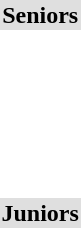<table>
<tr bgcolor="DFDFDF">
</tr>
<tr>
<th scope=row style="text-align:left"><br></th>
<td><br></td>
<td><br></td>
<td><br></td>
</tr>
<tr>
</tr>
<tr bgcolor="DFDFDF">
<td colspan="5" align="center"><strong>Seniors</strong></td>
</tr>
<tr>
<th scope=row style="text-align:left"><br></th>
<td></td>
<td></td>
<td></td>
</tr>
<tr>
<th scope=row style="text-align:left"><br></th>
<td></td>
<td></td>
<td></td>
</tr>
<tr>
<th scope=row style="text-align:left"><br></th>
<td></td>
<td></td>
<td></td>
</tr>
<tr>
<th scope=row style="text-align:left"><br></th>
<td></td>
<td></td>
<td></td>
</tr>
<tr>
<th scope=row style="text-align:left"><br></th>
<td></td>
<td></td>
<td></td>
</tr>
<tr bgcolor="DFDFDF">
<td colspan="5" align="center"><strong>Juniors</strong></td>
</tr>
<tr>
<th scope=row style="text-align:left"><br></th>
<td></td>
<td></td>
<td></td>
</tr>
<tr>
<th scope=row style="text-align:left"><br></th>
<td></td>
<td></td>
<td></td>
</tr>
<tr>
<th scope=row style="text-align:left"><br></th>
<td></td>
<td></td>
<td></td>
</tr>
<tr>
<th scope=row style="text-align:left"><br></th>
<td></td>
<td></td>
<td></td>
</tr>
<tr>
<th scope=row style="text-align:left"><br></th>
<td></td>
<td></td>
<td> <br> </td>
</tr>
</table>
